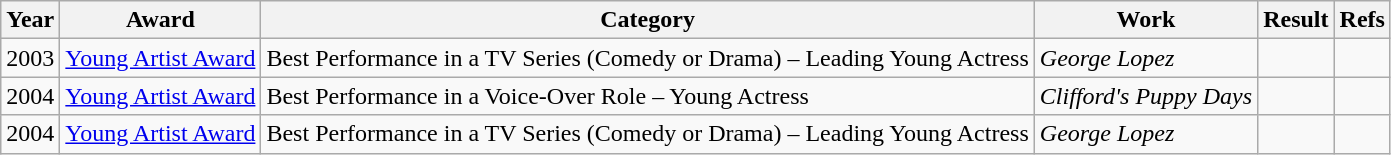<table class="wikitable">
<tr>
<th>Year</th>
<th>Award</th>
<th>Category</th>
<th>Work</th>
<th>Result</th>
<th>Refs</th>
</tr>
<tr>
<td>2003</td>
<td><a href='#'>Young Artist Award</a></td>
<td>Best Performance in a TV Series (Comedy or Drama) – Leading Young Actress</td>
<td><em>George Lopez</em></td>
<td></td>
<td style="text-align:center;"></td>
</tr>
<tr>
<td>2004</td>
<td><a href='#'>Young Artist Award</a></td>
<td>Best Performance in a Voice-Over Role – Young Actress</td>
<td><em>Clifford's Puppy Days</em></td>
<td></td>
<td style="text-align:center;"></td>
</tr>
<tr>
<td>2004</td>
<td><a href='#'>Young Artist Award</a></td>
<td>Best Performance in a TV Series (Comedy or Drama) – Leading Young Actress</td>
<td><em>George Lopez</em></td>
<td></td>
<td style="text-align:center;"></td>
</tr>
</table>
